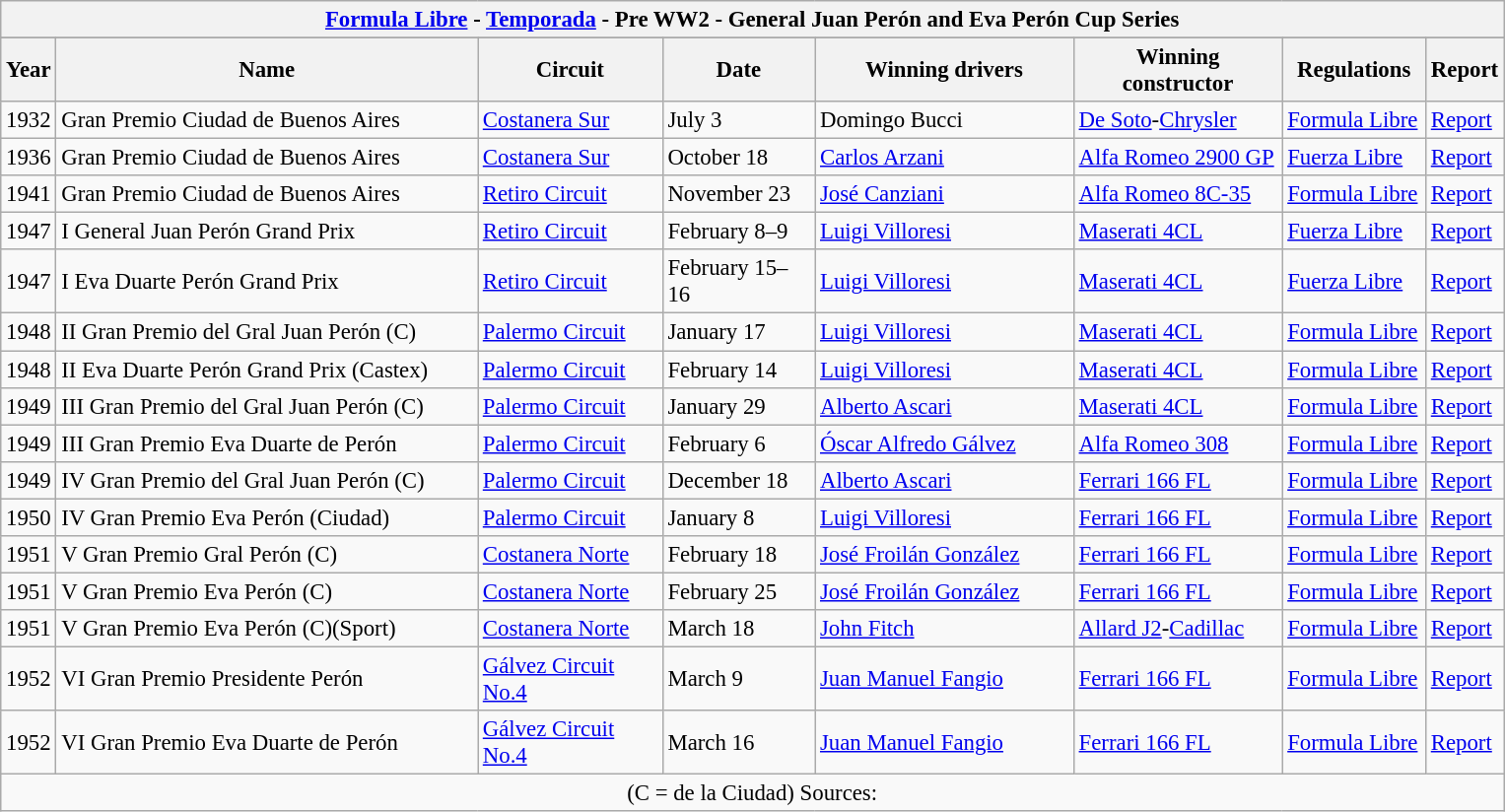<table class="wikitable" style="font-size:95%">
<tr>
<th colspan=8><a href='#'>Formula Libre</a> - <a href='#'>Temporada</a> - Pre WW2 - General Juan Perón and Eva Perón Cup Series</th>
</tr>
<tr>
</tr>
<tr>
<th style="width:28px;">Year</th>
<th style="width:278px;">Name</th>
<th style="width:118px;">Circuit</th>
<th style="width:96px;">Date</th>
<th style="width:168px;">Winning drivers</th>
<th style="width:134px;">Winning constructor</th>
<th style="width:90px;">Regulations</th>
<th style="width:34px;">Report</th>
</tr>
<tr>
<td>1932</td>
<td> Gran Premio Ciudad de Buenos Aires</td>
<td><a href='#'>Costanera Sur</a></td>
<td>July 3</td>
<td> Domingo Bucci</td>
<td><a href='#'>De Soto</a>-<a href='#'>Chrysler</a></td>
<td><a href='#'>Formula Libre</a></td>
<td><a href='#'>Report</a></td>
</tr>
<tr>
<td>1936</td>
<td> Gran Premio Ciudad de Buenos Aires</td>
<td><a href='#'>Costanera Sur</a></td>
<td>October 18</td>
<td> <a href='#'>Carlos Arzani</a></td>
<td><a href='#'>Alfa Romeo 2900 GP</a></td>
<td><a href='#'>Fuerza Libre</a></td>
<td><a href='#'>Report</a></td>
</tr>
<tr>
<td>1941</td>
<td> Gran Premio Ciudad de Buenos Aires</td>
<td><a href='#'>Retiro Circuit</a></td>
<td>November 23</td>
<td> <a href='#'>José Canziani</a></td>
<td><a href='#'>Alfa Romeo 8C-35</a></td>
<td><a href='#'>Formula Libre</a></td>
<td><a href='#'>Report</a></td>
</tr>
<tr>
<td>1947</td>
<td> I General Juan Perón Grand Prix</td>
<td><a href='#'>Retiro Circuit</a></td>
<td>February 8–9</td>
<td> <a href='#'>Luigi Villoresi</a></td>
<td><a href='#'>Maserati 4CL</a></td>
<td><a href='#'>Fuerza Libre</a></td>
<td><a href='#'>Report</a></td>
</tr>
<tr>
<td>1947</td>
<td> I Eva Duarte Perón Grand Prix</td>
<td><a href='#'>Retiro Circuit</a></td>
<td>February 15–16</td>
<td> <a href='#'>Luigi Villoresi</a></td>
<td><a href='#'>Maserati 4CL</a></td>
<td><a href='#'>Fuerza Libre</a></td>
<td><a href='#'>Report</a></td>
</tr>
<tr>
<td>1948</td>
<td> II Gran Premio del Gral Juan Perón (C)</td>
<td><a href='#'>Palermo Circuit</a></td>
<td>January 17</td>
<td> <a href='#'>Luigi Villoresi</a></td>
<td><a href='#'>Maserati 4CL</a></td>
<td><a href='#'>Formula Libre</a></td>
<td><a href='#'>Report</a></td>
</tr>
<tr>
<td>1948</td>
<td> II Eva Duarte Perón Grand Prix (Castex)</td>
<td><a href='#'>Palermo Circuit</a></td>
<td>February 14</td>
<td> <a href='#'>Luigi Villoresi</a></td>
<td><a href='#'>Maserati 4CL</a></td>
<td><a href='#'>Formula Libre</a></td>
<td><a href='#'>Report</a></td>
</tr>
<tr>
<td>1949</td>
<td> III Gran Premio del Gral Juan Perón (C)</td>
<td><a href='#'>Palermo Circuit</a></td>
<td>January 29</td>
<td> <a href='#'>Alberto Ascari</a></td>
<td><a href='#'>Maserati 4CL</a></td>
<td><a href='#'>Formula Libre</a></td>
<td><a href='#'>Report</a></td>
</tr>
<tr>
<td>1949</td>
<td> III Gran Premio Eva Duarte de Perón</td>
<td><a href='#'>Palermo Circuit</a></td>
<td>February 6</td>
<td> <a href='#'>Óscar Alfredo Gálvez</a></td>
<td><a href='#'>Alfa Romeo 308</a></td>
<td><a href='#'>Formula Libre</a></td>
<td><a href='#'>Report</a></td>
</tr>
<tr>
<td>1949</td>
<td> IV Gran Premio del Gral Juan Perón (C)</td>
<td><a href='#'>Palermo Circuit</a></td>
<td>December 18</td>
<td> <a href='#'>Alberto Ascari</a></td>
<td><a href='#'>Ferrari 166 FL</a></td>
<td><a href='#'>Formula Libre</a></td>
<td><a href='#'>Report</a></td>
</tr>
<tr>
<td>1950</td>
<td> IV Gran Premio Eva Perón (Ciudad)</td>
<td><a href='#'>Palermo Circuit</a></td>
<td>January 8</td>
<td> <a href='#'>Luigi Villoresi</a></td>
<td><a href='#'>Ferrari 166 FL</a></td>
<td><a href='#'>Formula Libre</a></td>
<td><a href='#'>Report</a></td>
</tr>
<tr>
<td>1951</td>
<td> V Gran Premio Gral Perón (C)</td>
<td><a href='#'>Costanera Norte</a></td>
<td>February 18</td>
<td> <a href='#'>José Froilán González</a></td>
<td><a href='#'>Ferrari 166 FL</a></td>
<td><a href='#'>Formula Libre</a></td>
<td><a href='#'>Report</a></td>
</tr>
<tr>
<td>1951</td>
<td> V Gran Premio Eva Perón (C)</td>
<td><a href='#'>Costanera Norte</a></td>
<td>February 25</td>
<td> <a href='#'>José Froilán González</a></td>
<td><a href='#'>Ferrari 166 FL</a></td>
<td><a href='#'>Formula Libre</a></td>
<td><a href='#'>Report</a></td>
</tr>
<tr>
<td>1951</td>
<td> V Gran Premio Eva Perón (C)(Sport)</td>
<td><a href='#'>Costanera Norte</a></td>
<td>March 18</td>
<td> <a href='#'>John Fitch</a></td>
<td><a href='#'>Allard J2</a>-<a href='#'>Cadillac</a></td>
<td><a href='#'>Formula Libre</a></td>
<td><a href='#'>Report</a></td>
</tr>
<tr>
<td>1952</td>
<td> VI Gran Premio Presidente Perón</td>
<td><a href='#'>Gálvez Circuit No.4</a></td>
<td>March 9</td>
<td> <a href='#'>Juan Manuel Fangio</a></td>
<td><a href='#'>Ferrari 166 FL</a></td>
<td><a href='#'>Formula Libre</a></td>
<td><a href='#'>Report</a></td>
</tr>
<tr>
<td>1952</td>
<td> VI Gran Premio Eva Duarte de Perón</td>
<td><a href='#'>Gálvez Circuit No.4</a></td>
<td>March 16</td>
<td> <a href='#'>Juan Manuel Fangio</a></td>
<td><a href='#'>Ferrari 166 FL</a></td>
<td><a href='#'>Formula Libre</a></td>
<td><a href='#'>Report</a></td>
</tr>
<tr>
<td colspan=8 align=center>(C = de la Ciudad)  Sources:</td>
</tr>
</table>
